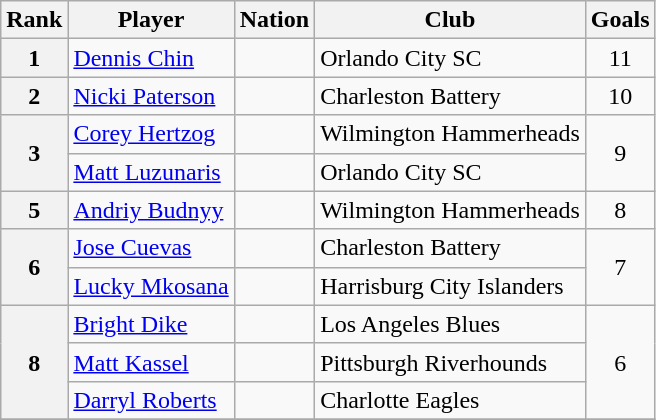<table class="wikitable">
<tr>
<th>Rank</th>
<th>Player</th>
<th>Nation</th>
<th>Club</th>
<th>Goals</th>
</tr>
<tr>
<th>1</th>
<td><a href='#'>Dennis Chin</a></td>
<td></td>
<td>Orlando City SC</td>
<td style="text-align:center;">11</td>
</tr>
<tr>
<th>2</th>
<td><a href='#'>Nicki Paterson</a></td>
<td></td>
<td>Charleston Battery</td>
<td style="text-align:center;">10</td>
</tr>
<tr>
<th rowspan="2">3</th>
<td><a href='#'>Corey Hertzog</a></td>
<td></td>
<td>Wilmington Hammerheads</td>
<td rowspan="2" style="text-align:center;">9</td>
</tr>
<tr>
<td><a href='#'>Matt Luzunaris</a></td>
<td></td>
<td>Orlando City SC</td>
</tr>
<tr>
<th>5</th>
<td><a href='#'>Andriy Budnyy</a></td>
<td></td>
<td>Wilmington Hammerheads</td>
<td style="text-align:center;">8</td>
</tr>
<tr>
<th rowspan="2">6</th>
<td><a href='#'>Jose Cuevas</a></td>
<td></td>
<td>Charleston Battery</td>
<td rowspan="2" style="text-align:center;">7</td>
</tr>
<tr>
<td><a href='#'>Lucky Mkosana</a></td>
<td></td>
<td>Harrisburg City Islanders</td>
</tr>
<tr>
<th rowspan="3">8</th>
<td><a href='#'>Bright Dike</a></td>
<td></td>
<td>Los Angeles Blues</td>
<td rowspan="3" style="text-align:center;">6</td>
</tr>
<tr>
<td><a href='#'>Matt Kassel</a></td>
<td></td>
<td>Pittsburgh Riverhounds</td>
</tr>
<tr>
<td><a href='#'>Darryl Roberts</a></td>
<td></td>
<td>Charlotte Eagles</td>
</tr>
<tr>
</tr>
</table>
